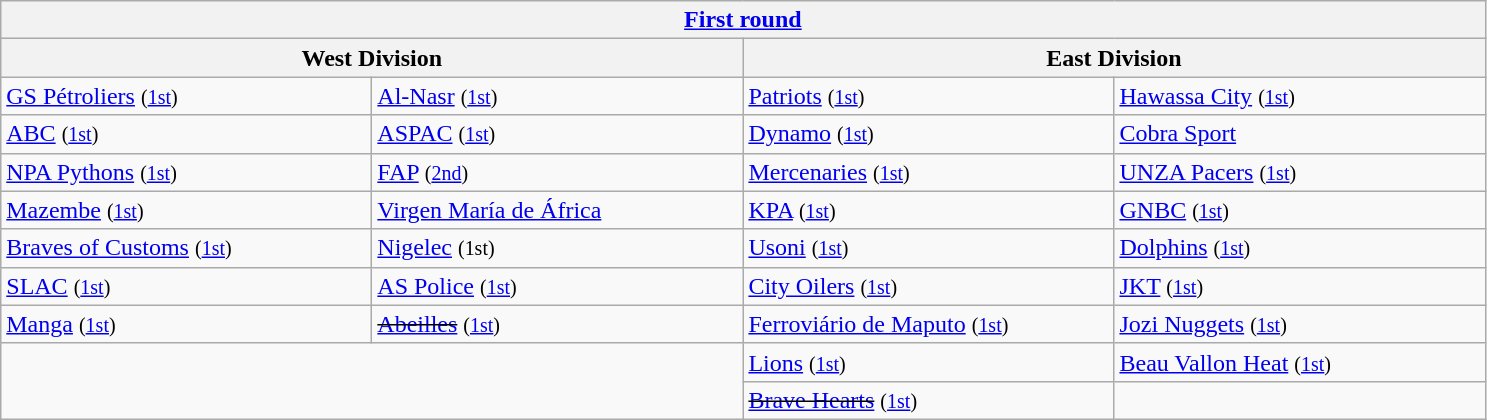<table class="wikitable" style="white-space: nowrap;">
<tr>
<th colspan=4><a href='#'>First round</a></th>
</tr>
<tr>
<th colspan="2">West Division</th>
<th colspan="2">East Division</th>
</tr>
<tr>
<td width="240"> <a href='#'>GS Pétroliers</a> <small>(<a href='#'>1st</a>)</small></td>
<td width="240"> <a href='#'>Al-Nasr</a> <small>(<a href='#'>1st</a>)</small></td>
<td width="240"> <a href='#'>Patriots</a> <small>(<a href='#'>1st</a>)</small></td>
<td width="240"> <a href='#'>Hawassa City</a> <small>(<a href='#'>1st</a>)</small></td>
</tr>
<tr>
<td> <a href='#'>ABC</a> <small>(<a href='#'>1st</a>)</small></td>
<td> <a href='#'>ASPAC</a> <small>(<a href='#'>1st</a>)</small></td>
<td> <a href='#'>Dynamo</a> <small>(<a href='#'>1st</a>)</small></td>
<td> <a href='#'>Cobra Sport</a></td>
</tr>
<tr>
<td> <a href='#'>NPA Pythons</a> <small>(<a href='#'>1st</a>)</small></td>
<td> <a href='#'>FAP</a> <small>(<a href='#'>2nd</a>)</small></td>
<td> <a href='#'>Mercenaries</a> <small>(<a href='#'>1st</a>)</small></td>
<td> <a href='#'>UNZA Pacers</a> <small>(<a href='#'>1st</a>)</small></td>
</tr>
<tr>
<td> <a href='#'>Mazembe</a> <small>(<a href='#'>1st</a>)</small></td>
<td> <a href='#'>Virgen María de África</a></td>
<td> <a href='#'>KPA</a> <small>(<a href='#'>1st</a>)</small></td>
<td> <a href='#'>GNBC</a> <small>(<a href='#'>1st</a>)</small></td>
</tr>
<tr>
<td> <a href='#'>Braves of Customs</a> <small>(<a href='#'>1st</a>)</small></td>
<td> <a href='#'>Nigelec</a> <small>(1st)</small></td>
<td> <a href='#'>Usoni</a> <small>(<a href='#'>1st</a>)</small></td>
<td> <a href='#'>Dolphins</a> <small>(<a href='#'>1st</a>)</small></td>
</tr>
<tr>
<td> <a href='#'>SLAC</a> <small>(<a href='#'>1st</a>)</small></td>
<td> <a href='#'>AS Police</a> <small>(<a href='#'>1st</a>)</small></td>
<td> <a href='#'>City Oilers</a> <small>(<a href='#'>1st</a>)</small></td>
<td> <a href='#'>JKT</a> <small>(<a href='#'>1st</a>)</small></td>
</tr>
<tr>
<td> <a href='#'>Manga</a> <small>(<a href='#'>1st</a>)</small></td>
<td> <s><a href='#'>Abeilles</a></s> <small>(<a href='#'>1st</a>)</small></td>
<td> <a href='#'>Ferroviário de Maputo</a> <small>(<a href='#'>1st</a>)</small></td>
<td> <a href='#'>Jozi Nuggets</a> <small>(<a href='#'>1st</a>)</small></td>
</tr>
<tr>
<td colspan="2" rowspan="2"></td>
<td> <a href='#'>Lions</a> <small>(<a href='#'>1st</a>)</small></td>
<td> <a href='#'>Beau Vallon Heat</a> <small>(<a href='#'>1st</a>)</small></td>
</tr>
<tr>
<td> <s><a href='#'>Brave Hearts</a></s> <small>(<a href='#'>1st</a>)</small></td>
<td></td>
</tr>
</table>
